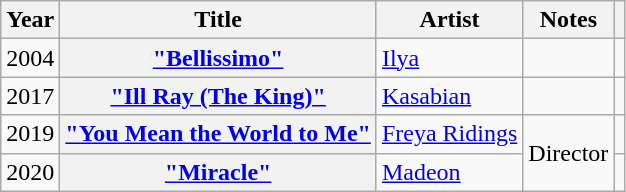<table class="wikitable plainrowheaders">
<tr>
<th scope=col>Year</th>
<th scope=col>Title</th>
<th scope=col>Artist</th>
<th scope=col class="unsortable">Notes</th>
<th scope=col class="unsortable"></th>
</tr>
<tr>
<td>2004</td>
<th scope=row><a href='#'>"Bellissimo"</a></th>
<td><a href='#'>Ilya</a></td>
<td></td>
<td style="text-align:center;"></td>
</tr>
<tr>
<td>2017</td>
<th scope=row><a href='#'>"Ill Ray (The King)"</a></th>
<td><a href='#'>Kasabian</a></td>
<td></td>
<td style="text-align:center;"></td>
</tr>
<tr>
<td>2019</td>
<th scope=row><a href='#'>"You Mean the World to Me"</a></th>
<td><a href='#'>Freya Ridings</a></td>
<td rowspan="2">Director</td>
<td style="text-align:center;"></td>
</tr>
<tr>
<td>2020</td>
<th scope=row><a href='#'>"Miracle"</a></th>
<td><a href='#'>Madeon</a></td>
<td style="text-align:center;"></td>
</tr>
</table>
